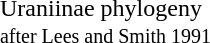<table border="0" cellpadding="2" cellspacing="0">
<tr>
<td>Uraniinae phylogeny<br><small> after Lees and Smith 1991</small><br></td>
</tr>
</table>
